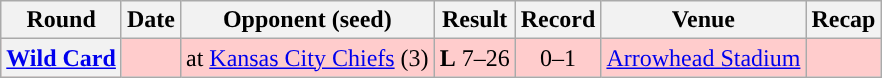<table class="wikitable" style="text-align:center">
<tr>
<th>Round</th>
<th>Date</th>
<th>Opponent (seed)</th>
<th>Result</th>
<th>Record</th>
<th>Venue</th>
<th>Recap</th>
</tr>
<tr style="background:#fcc">
<th><a href='#'>Wild Card</a></th>
<td></td>
<td>at <a href='#'>Kansas City Chiefs</a> (3)</td>
<td><strong>L</strong> 7–26</td>
<td>0–1</td>
<td><a href='#'>Arrowhead Stadium</a></td>
<td></td>
</tr>
</table>
